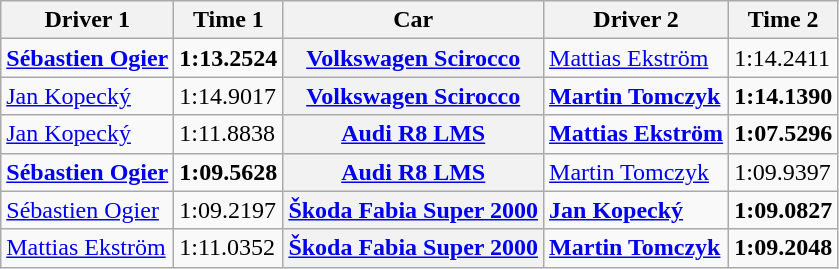<table class="wikitable">
<tr>
<th>Driver 1</th>
<th>Time 1</th>
<th>Car</th>
<th>Driver 2</th>
<th>Time 2</th>
</tr>
<tr>
<td> <strong><a href='#'>Sébastien Ogier</a></strong></td>
<td><strong>1:13.2524</strong></td>
<th><a href='#'>Volkswagen Scirocco</a></th>
<td> <a href='#'>Mattias Ekström</a></td>
<td>1:14.2411</td>
</tr>
<tr>
<td> <a href='#'>Jan Kopecký</a></td>
<td>1:14.9017</td>
<th><a href='#'>Volkswagen Scirocco</a></th>
<td> <strong><a href='#'>Martin Tomczyk</a></strong></td>
<td><strong>1:14.1390</strong></td>
</tr>
<tr>
<td> <a href='#'>Jan Kopecký</a></td>
<td>1:11.8838</td>
<th><a href='#'>Audi R8 LMS</a></th>
<td> <strong><a href='#'>Mattias Ekström</a></strong></td>
<td><strong>1:07.5296</strong></td>
</tr>
<tr>
<td> <strong><a href='#'>Sébastien Ogier</a></strong></td>
<td><strong>1:09.5628</strong></td>
<th><a href='#'>Audi R8 LMS</a></th>
<td> <a href='#'>Martin Tomczyk</a></td>
<td>1:09.9397</td>
</tr>
<tr>
<td> <a href='#'>Sébastien Ogier</a></td>
<td>1:09.2197</td>
<th><a href='#'>Škoda Fabia Super 2000</a></th>
<td> <strong><a href='#'>Jan Kopecký</a></strong></td>
<td><strong>1:09.0827</strong></td>
</tr>
<tr>
<td> <a href='#'>Mattias Ekström</a></td>
<td>1:11.0352</td>
<th><a href='#'>Škoda Fabia Super 2000</a></th>
<td> <strong><a href='#'>Martin Tomczyk</a></strong></td>
<td><strong>1:09.2048</strong></td>
</tr>
</table>
